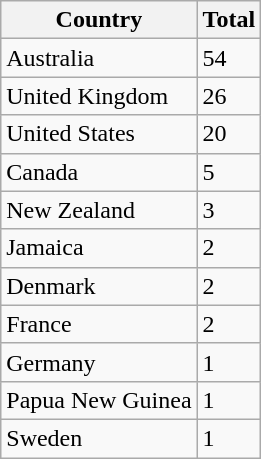<table class="wikitable sortable">
<tr>
<th>Country</th>
<th>Total</th>
</tr>
<tr>
<td>Australia</td>
<td>54</td>
</tr>
<tr>
<td>United Kingdom</td>
<td>26</td>
</tr>
<tr>
<td>United States</td>
<td>20</td>
</tr>
<tr>
<td>Canada</td>
<td>5</td>
</tr>
<tr>
<td>New Zealand</td>
<td>3</td>
</tr>
<tr>
<td>Jamaica</td>
<td>2</td>
</tr>
<tr>
<td>Denmark</td>
<td>2</td>
</tr>
<tr>
<td>France</td>
<td>2</td>
</tr>
<tr>
<td>Germany</td>
<td>1</td>
</tr>
<tr>
<td>Papua New Guinea</td>
<td>1</td>
</tr>
<tr>
<td>Sweden</td>
<td>1</td>
</tr>
</table>
